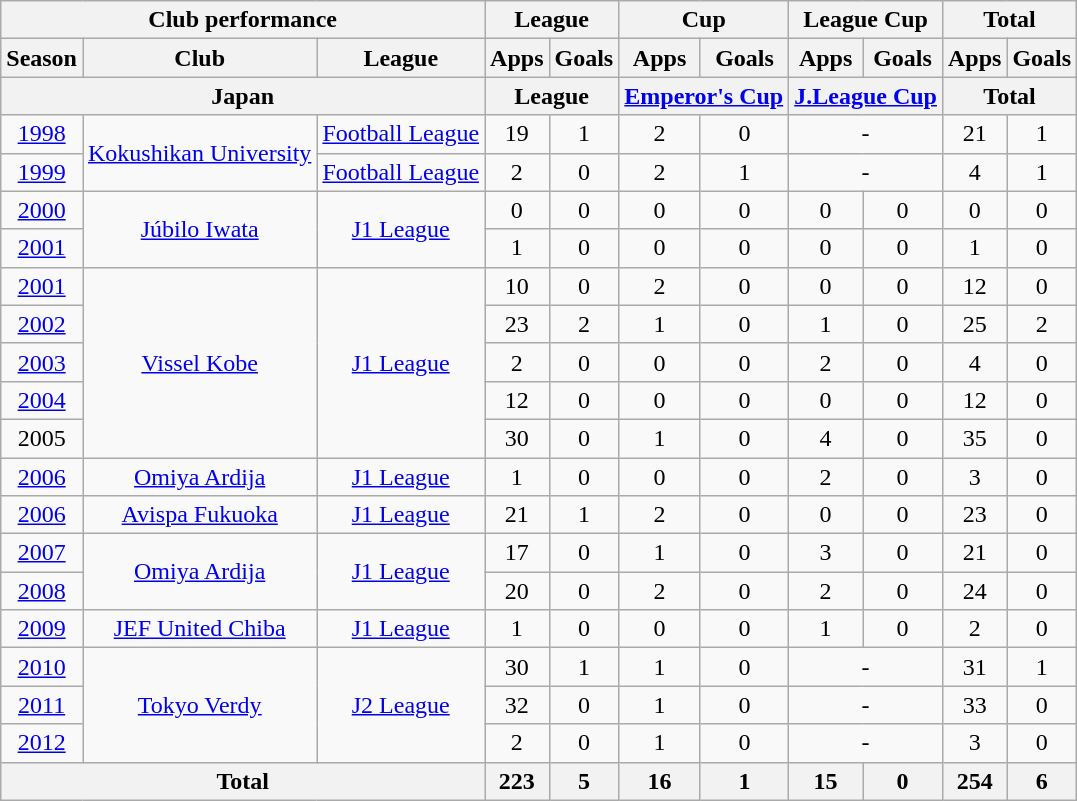<table class="wikitable" style="text-align:center;">
<tr>
<th colspan=3>Club performance</th>
<th colspan=2>League</th>
<th colspan=2>Cup</th>
<th colspan=2>League Cup</th>
<th colspan=2>Total</th>
</tr>
<tr>
<th>Season</th>
<th>Club</th>
<th>League</th>
<th>Apps</th>
<th>Goals</th>
<th>Apps</th>
<th>Goals</th>
<th>Apps</th>
<th>Goals</th>
<th>Apps</th>
<th>Goals</th>
</tr>
<tr>
<th colspan=3>Japan</th>
<th colspan=2>League</th>
<th colspan=2><a href='#'>Emperor's Cup</a></th>
<th colspan=2><a href='#'>J.League Cup</a></th>
<th colspan=2>Total</th>
</tr>
<tr>
<td><a href='#'>1998</a></td>
<td rowspan="2"><a href='#'>Kokushikan University</a></td>
<td><a href='#'>Football League</a></td>
<td>19</td>
<td>1</td>
<td>2</td>
<td>0</td>
<td colspan="2">-</td>
<td>21</td>
<td>1</td>
</tr>
<tr>
<td><a href='#'>1999</a></td>
<td><a href='#'>Football League</a></td>
<td>2</td>
<td>0</td>
<td>2</td>
<td>1</td>
<td colspan="2">-</td>
<td>4</td>
<td>1</td>
</tr>
<tr>
<td><a href='#'>2000</a></td>
<td rowspan="2"><a href='#'>Júbilo Iwata</a></td>
<td rowspan="2"><a href='#'>J1 League</a></td>
<td>0</td>
<td>0</td>
<td>0</td>
<td>0</td>
<td>0</td>
<td>0</td>
<td>0</td>
<td>0</td>
</tr>
<tr>
<td><a href='#'>2001</a></td>
<td>1</td>
<td>0</td>
<td>0</td>
<td>0</td>
<td>0</td>
<td>0</td>
<td>1</td>
<td>0</td>
</tr>
<tr>
<td><a href='#'>2001</a></td>
<td rowspan="5"><a href='#'>Vissel Kobe</a></td>
<td rowspan="5"><a href='#'>J1 League</a></td>
<td>10</td>
<td>0</td>
<td>2</td>
<td>0</td>
<td>0</td>
<td>0</td>
<td>12</td>
<td>0</td>
</tr>
<tr>
<td><a href='#'>2002</a></td>
<td>23</td>
<td>2</td>
<td>1</td>
<td>0</td>
<td>1</td>
<td>0</td>
<td>25</td>
<td>2</td>
</tr>
<tr>
<td><a href='#'>2003</a></td>
<td>2</td>
<td>0</td>
<td>0</td>
<td>0</td>
<td>2</td>
<td>0</td>
<td>4</td>
<td>0</td>
</tr>
<tr>
<td><a href='#'>2004</a></td>
<td>12</td>
<td>0</td>
<td>0</td>
<td>0</td>
<td>0</td>
<td>0</td>
<td>12</td>
<td>0</td>
</tr>
<tr>
<td>2005</td>
<td>30</td>
<td>0</td>
<td>1</td>
<td>0</td>
<td>4</td>
<td>0</td>
<td>35</td>
<td>0</td>
</tr>
<tr>
<td><a href='#'>2006</a></td>
<td><a href='#'>Omiya Ardija</a></td>
<td><a href='#'>J1 League</a></td>
<td>1</td>
<td>0</td>
<td>0</td>
<td>0</td>
<td>2</td>
<td>0</td>
<td>3</td>
<td>0</td>
</tr>
<tr>
<td><a href='#'>2006</a></td>
<td><a href='#'>Avispa Fukuoka</a></td>
<td><a href='#'>J1 League</a></td>
<td>21</td>
<td>1</td>
<td>2</td>
<td>0</td>
<td>0</td>
<td>0</td>
<td>23</td>
<td>0</td>
</tr>
<tr>
<td><a href='#'>2007</a></td>
<td rowspan="2"><a href='#'>Omiya Ardija</a></td>
<td rowspan="2"><a href='#'>J1 League</a></td>
<td>17</td>
<td>0</td>
<td>1</td>
<td>0</td>
<td>3</td>
<td>0</td>
<td>21</td>
<td>0</td>
</tr>
<tr>
<td><a href='#'>2008</a></td>
<td>20</td>
<td>0</td>
<td>2</td>
<td>0</td>
<td>2</td>
<td>0</td>
<td>24</td>
<td>0</td>
</tr>
<tr>
<td><a href='#'>2009</a></td>
<td><a href='#'>JEF United Chiba</a></td>
<td><a href='#'>J1 League</a></td>
<td>1</td>
<td>0</td>
<td>0</td>
<td>0</td>
<td>1</td>
<td>0</td>
<td>2</td>
<td>0</td>
</tr>
<tr>
<td><a href='#'>2010</a></td>
<td rowspan="3"><a href='#'>Tokyo Verdy</a></td>
<td rowspan="3"><a href='#'>J2 League</a></td>
<td>30</td>
<td>1</td>
<td>1</td>
<td>0</td>
<td colspan="2">-</td>
<td>31</td>
<td>1</td>
</tr>
<tr>
<td><a href='#'>2011</a></td>
<td>32</td>
<td>0</td>
<td>1</td>
<td>0</td>
<td colspan="2">-</td>
<td>33</td>
<td>0</td>
</tr>
<tr>
<td><a href='#'>2012</a></td>
<td>2</td>
<td>0</td>
<td>1</td>
<td>0</td>
<td colspan="2">-</td>
<td>3</td>
<td>0</td>
</tr>
<tr>
<th colspan=3>Total</th>
<th>223</th>
<th>5</th>
<th>16</th>
<th>1</th>
<th>15</th>
<th>0</th>
<th>254</th>
<th>6</th>
</tr>
</table>
